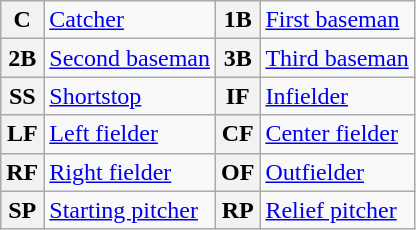<table class="wikitable">
<tr>
<th>C</th>
<td><a href='#'>Catcher</a></td>
<th>1B</th>
<td><a href='#'>First baseman</a></td>
</tr>
<tr>
<th>2B</th>
<td><a href='#'>Second baseman</a></td>
<th>3B</th>
<td><a href='#'>Third baseman</a></td>
</tr>
<tr>
<th>SS</th>
<td><a href='#'>Shortstop</a></td>
<th>IF</th>
<td><a href='#'>Infielder</a></td>
</tr>
<tr>
<th>LF</th>
<td><a href='#'>Left fielder</a></td>
<th>CF</th>
<td><a href='#'>Center fielder</a></td>
</tr>
<tr>
<th>RF</th>
<td><a href='#'>Right fielder</a></td>
<th>OF</th>
<td><a href='#'>Outfielder</a></td>
</tr>
<tr>
<th>SP</th>
<td><a href='#'>Starting pitcher</a></td>
<th>RP</th>
<td><a href='#'>Relief pitcher</a></td>
</tr>
</table>
